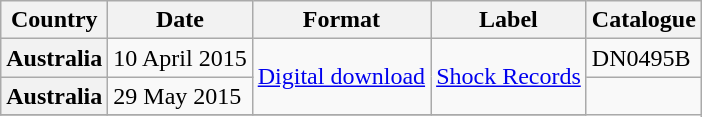<table class="wikitable plainrowheaders">
<tr>
<th scope="col">Country</th>
<th scope="col">Date</th>
<th scope="col">Format</th>
<th scope="col">Label</th>
<th scope="col">Catalogue</th>
</tr>
<tr>
<th scope="row">Australia</th>
<td>10 April 2015</td>
<td rowspan="2"><a href='#'>Digital download</a></td>
<td rowspan="2"><a href='#'>Shock Records</a></td>
<td>DN0495B</td>
</tr>
<tr>
<th scope="row">Australia</th>
<td>29 May 2015</td>
</tr>
<tr>
</tr>
</table>
